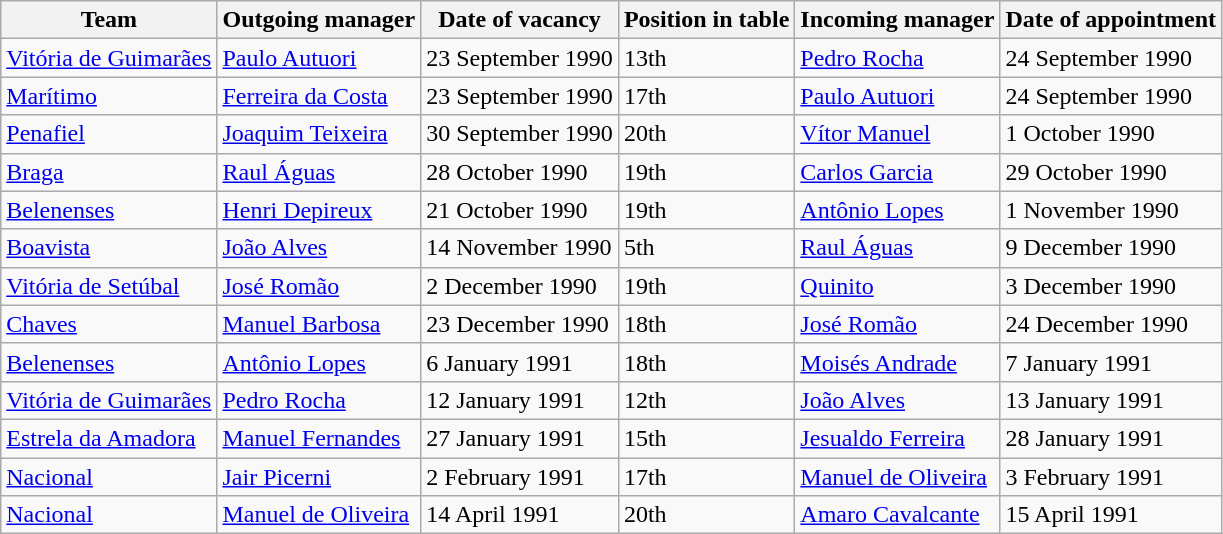<table class="wikitable sortable">
<tr>
<th>Team</th>
<th>Outgoing manager</th>
<th>Date of vacancy</th>
<th>Position in table</th>
<th>Incoming manager</th>
<th>Date of appointment</th>
</tr>
<tr>
<td><a href='#'>Vitória de Guimarães</a></td>
<td> <a href='#'>Paulo Autuori</a></td>
<td>23 September 1990</td>
<td>13th</td>
<td> <a href='#'>Pedro Rocha</a></td>
<td>24 September 1990</td>
</tr>
<tr>
<td><a href='#'>Marítimo</a></td>
<td> <a href='#'>Ferreira da Costa</a></td>
<td>23 September 1990</td>
<td>17th</td>
<td> <a href='#'>Paulo Autuori</a></td>
<td>24 September 1990</td>
</tr>
<tr>
<td><a href='#'>Penafiel</a></td>
<td> <a href='#'>Joaquim Teixeira</a></td>
<td>30 September 1990</td>
<td>20th</td>
<td> <a href='#'>Vítor Manuel</a></td>
<td>1 October 1990</td>
</tr>
<tr>
<td><a href='#'>Braga</a></td>
<td> <a href='#'>Raul Águas</a></td>
<td>28 October 1990</td>
<td>19th</td>
<td> <a href='#'>Carlos Garcia</a></td>
<td>29 October 1990</td>
</tr>
<tr>
<td><a href='#'>Belenenses</a></td>
<td> <a href='#'>Henri Depireux</a></td>
<td>21 October 1990</td>
<td>19th</td>
<td> <a href='#'>Antônio Lopes</a></td>
<td>1 November 1990</td>
</tr>
<tr>
<td><a href='#'>Boavista</a></td>
<td> <a href='#'>João Alves</a></td>
<td>14 November 1990</td>
<td>5th</td>
<td> <a href='#'>Raul Águas</a></td>
<td>9 December 1990</td>
</tr>
<tr>
<td><a href='#'>Vitória de Setúbal</a></td>
<td> <a href='#'>José Romão</a></td>
<td>2 December 1990</td>
<td>19th</td>
<td> <a href='#'>Quinito</a></td>
<td>3 December 1990</td>
</tr>
<tr>
<td><a href='#'>Chaves</a></td>
<td> <a href='#'>Manuel Barbosa</a></td>
<td>23 December 1990</td>
<td>18th</td>
<td> <a href='#'>José Romão</a></td>
<td>24 December 1990</td>
</tr>
<tr>
<td><a href='#'>Belenenses</a></td>
<td> <a href='#'>Antônio Lopes</a></td>
<td>6 January 1991</td>
<td>18th</td>
<td> <a href='#'>Moisés Andrade</a></td>
<td>7 January 1991</td>
</tr>
<tr>
<td><a href='#'>Vitória de Guimarães</a></td>
<td> <a href='#'>Pedro Rocha</a></td>
<td>12 January 1991</td>
<td>12th</td>
<td> <a href='#'>João Alves</a></td>
<td>13 January 1991</td>
</tr>
<tr>
<td><a href='#'>Estrela da Amadora</a></td>
<td> <a href='#'>Manuel Fernandes</a></td>
<td>27 January 1991</td>
<td>15th</td>
<td> <a href='#'>Jesualdo Ferreira</a></td>
<td>28 January 1991</td>
</tr>
<tr>
<td><a href='#'>Nacional</a></td>
<td> <a href='#'>Jair Picerni</a></td>
<td>2 February 1991</td>
<td>17th</td>
<td> <a href='#'>Manuel de Oliveira</a></td>
<td>3 February 1991</td>
</tr>
<tr>
<td><a href='#'>Nacional</a></td>
<td> <a href='#'>Manuel de Oliveira</a></td>
<td>14 April 1991</td>
<td>20th</td>
<td> <a href='#'>Amaro Cavalcante</a></td>
<td>15 April 1991</td>
</tr>
</table>
